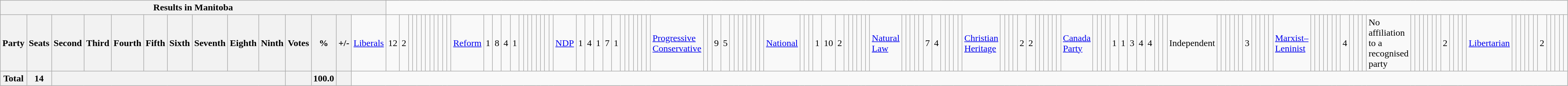<table class="wikitable">
<tr>
<th colspan=15>Results in Manitoba</th>
</tr>
<tr>
<th colspan=2>Party</th>
<th>Seats</th>
<th>Second</th>
<th>Third</th>
<th>Fourth</th>
<th>Fifth</th>
<th>Sixth</th>
<th>Seventh</th>
<th>Eighth</th>
<th>Ninth</th>
<th>Votes</th>
<th>%</th>
<th>+/-<br></th>
<td><a href='#'>Liberals</a></td>
<td align="right">12</td>
<td align="right">2</td>
<td align="right"></td>
<td align="right"></td>
<td align="right"></td>
<td align="right"></td>
<td align="right"></td>
<td align="right"></td>
<td align="right"></td>
<td align="right"></td>
<td align="right"></td>
<td align="right"><br></td>
<td><a href='#'>Reform</a></td>
<td align="right">1</td>
<td align="right">8</td>
<td align="right">4</td>
<td align="right">1</td>
<td align="right"></td>
<td align="right"></td>
<td align="right"></td>
<td align="right"></td>
<td align="right"></td>
<td align="right"></td>
<td align="right"></td>
<td align="right"><br></td>
<td><a href='#'>NDP</a></td>
<td align="right">1</td>
<td align="right">4</td>
<td align="right">1</td>
<td align="right">7</td>
<td align="right">1</td>
<td align="right"></td>
<td align="right"></td>
<td align="right"></td>
<td align="right"></td>
<td align="right"></td>
<td align="right"></td>
<td align="right"><br></td>
<td><a href='#'>Progressive Conservative</a></td>
<td align="right"></td>
<td align="right"></td>
<td align="right">9</td>
<td align="right">5</td>
<td align="right"></td>
<td align="right"></td>
<td align="right"></td>
<td align="right"></td>
<td align="right"></td>
<td align="right"></td>
<td align="right"></td>
<td align="right"><br></td>
<td><a href='#'>National</a></td>
<td align="right"></td>
<td align="right"></td>
<td align="right"></td>
<td align="right">1</td>
<td align="right">10</td>
<td align="right">2</td>
<td align="right"></td>
<td align="right"></td>
<td align="right"></td>
<td align="right"></td>
<td align="right"></td>
<td align="right"><br></td>
<td><a href='#'>Natural Law</a></td>
<td align="right"></td>
<td align="right"></td>
<td align="right"></td>
<td align="right"></td>
<td align="right"></td>
<td align="right">7</td>
<td align="right">4</td>
<td align="right"></td>
<td align="right"></td>
<td align="right"></td>
<td align="right"></td>
<td align="right"><br></td>
<td><a href='#'>Christian Heritage</a></td>
<td align="right"></td>
<td align="right"></td>
<td align="right"></td>
<td align="right"></td>
<td align="right">2</td>
<td align="right">2</td>
<td align="right"></td>
<td align="right"></td>
<td align="right"></td>
<td align="right"></td>
<td align="right"></td>
<td align="right"><br></td>
<td><a href='#'>Canada Party</a></td>
<td align="right"></td>
<td align="right"></td>
<td align="right"></td>
<td align="right"></td>
<td align="right">1</td>
<td align="right">1</td>
<td align="right">3</td>
<td align="right">4</td>
<td align="right">4</td>
<td align="right"></td>
<td align="right"></td>
<td align="right"><br></td>
<td>Independent</td>
<td align="right"></td>
<td align="right"></td>
<td align="right"></td>
<td align="right"></td>
<td align="right"></td>
<td align="right"></td>
<td align="right">3</td>
<td align="right"></td>
<td align="right"></td>
<td align="right"></td>
<td align="right"></td>
<td align="right"><br></td>
<td><a href='#'>Marxist–Leninist</a></td>
<td align="right"></td>
<td align="right"></td>
<td align="right"></td>
<td align="right"></td>
<td align="right"></td>
<td align="right"></td>
<td align="right"></td>
<td align="right">4</td>
<td align="right"></td>
<td align="right"></td>
<td align="right"></td>
<td align="right"><br></td>
<td>No affiliation to a recognised party</td>
<td align="right"></td>
<td align="right"></td>
<td align="right"></td>
<td align="right"></td>
<td align="right"></td>
<td align="right"></td>
<td align="right"></td>
<td align="right">2</td>
<td align="right"></td>
<td align="right"></td>
<td align="right"></td>
<td align="right"><br></td>
<td><a href='#'>Libertarian</a></td>
<td align="right"></td>
<td align="right"></td>
<td align="right"></td>
<td align="right"></td>
<td align="right"></td>
<td align="right"></td>
<td align="right">2</td>
<td align="right"></td>
<td align="right"></td>
<td align="right"></td>
<td align="right"></td>
<td align="right"></td>
</tr>
<tr>
<th colspan="2">Total</th>
<th>14</th>
<th colspan="8"></th>
<th></th>
<th>100.0</th>
<th></th>
</tr>
</table>
